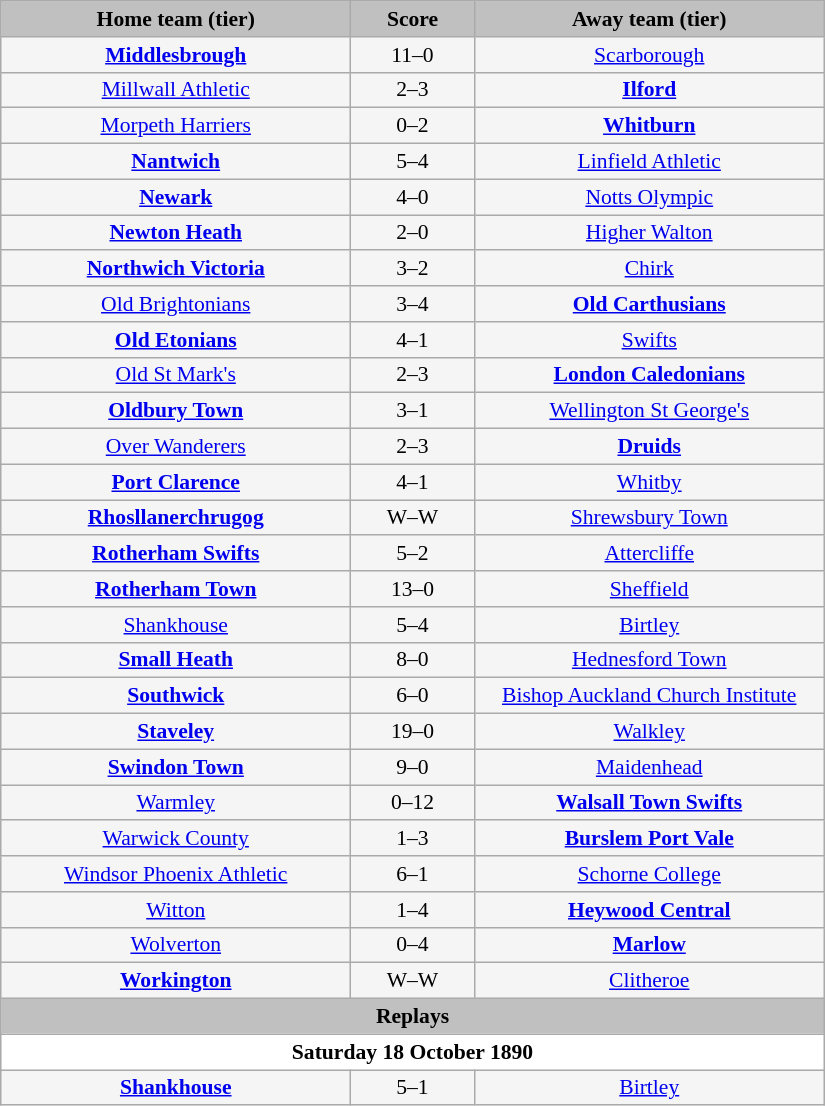<table class="wikitable" style="width: 550px; background:WhiteSmoke; text-align:center; font-size:90%">
<tr>
<td scope="col" style="width: 42.50%; background:silver;"><strong>Home team (tier)</strong></td>
<td scope="col" style="width: 15.00%; background:silver;"><strong>Score</strong></td>
<td scope="col" style="width: 42.50%; background:silver;"><strong>Away team (tier)</strong></td>
</tr>
<tr>
<td><strong><a href='#'>Middlesbrough</a></strong></td>
<td>11–0</td>
<td><a href='#'>Scarborough</a></td>
</tr>
<tr>
<td><a href='#'>Millwall Athletic</a></td>
<td>2–3</td>
<td><strong><a href='#'>Ilford</a></strong></td>
</tr>
<tr>
<td><a href='#'>Morpeth Harriers</a></td>
<td>0–2</td>
<td><strong><a href='#'>Whitburn</a></strong></td>
</tr>
<tr>
<td><strong><a href='#'>Nantwich</a></strong></td>
<td>5–4</td>
<td><a href='#'>Linfield Athletic</a></td>
</tr>
<tr>
<td><strong><a href='#'>Newark</a></strong></td>
<td>4–0</td>
<td><a href='#'>Notts Olympic</a></td>
</tr>
<tr>
<td><strong><a href='#'>Newton Heath</a></strong></td>
<td>2–0</td>
<td><a href='#'>Higher Walton</a></td>
</tr>
<tr>
<td><strong><a href='#'>Northwich Victoria</a></strong></td>
<td>3–2</td>
<td><a href='#'>Chirk</a></td>
</tr>
<tr>
<td><a href='#'>Old Brightonians</a></td>
<td>3–4</td>
<td><strong><a href='#'>Old Carthusians</a></strong></td>
</tr>
<tr>
<td><strong><a href='#'>Old Etonians</a></strong></td>
<td>4–1</td>
<td><a href='#'>Swifts</a></td>
</tr>
<tr>
<td><a href='#'>Old St Mark's</a></td>
<td>2–3</td>
<td><strong><a href='#'>London Caledonians</a></strong></td>
</tr>
<tr>
<td><strong><a href='#'>Oldbury Town</a></strong></td>
<td>3–1</td>
<td><a href='#'>Wellington St George's</a></td>
</tr>
<tr>
<td><a href='#'>Over Wanderers</a></td>
<td>2–3</td>
<td><strong><a href='#'>Druids</a></strong></td>
</tr>
<tr>
<td><strong><a href='#'>Port Clarence</a></strong></td>
<td>4–1</td>
<td><a href='#'>Whitby</a></td>
</tr>
<tr>
<td><strong><a href='#'>Rhosllanerchrugog</a></strong></td>
<td>W–W</td>
<td><a href='#'>Shrewsbury Town</a></td>
</tr>
<tr>
<td><strong><a href='#'>Rotherham Swifts</a></strong></td>
<td>5–2</td>
<td><a href='#'>Attercliffe</a></td>
</tr>
<tr>
<td><strong><a href='#'>Rotherham Town</a></strong></td>
<td>13–0</td>
<td><a href='#'>Sheffield</a></td>
</tr>
<tr>
<td><a href='#'>Shankhouse</a></td>
<td>5–4</td>
<td><a href='#'>Birtley</a></td>
</tr>
<tr>
<td><strong><a href='#'>Small Heath</a></strong></td>
<td>8–0</td>
<td><a href='#'>Hednesford Town</a></td>
</tr>
<tr>
<td><strong><a href='#'>Southwick</a></strong></td>
<td>6–0</td>
<td><a href='#'>Bishop Auckland Church Institute</a></td>
</tr>
<tr>
<td><strong><a href='#'>Staveley</a></strong></td>
<td>19–0</td>
<td><a href='#'>Walkley</a></td>
</tr>
<tr>
<td><strong><a href='#'>Swindon Town</a></strong></td>
<td>9–0</td>
<td><a href='#'>Maidenhead</a></td>
</tr>
<tr>
<td><a href='#'>Warmley</a></td>
<td>0–12</td>
<td><strong><a href='#'>Walsall Town Swifts</a></strong></td>
</tr>
<tr>
<td><a href='#'>Warwick County</a></td>
<td>1–3</td>
<td><strong><a href='#'>Burslem Port Vale</a></strong></td>
</tr>
<tr>
<td><a href='#'>Windsor Phoenix Athletic</a></td>
<td>6–1</td>
<td><a href='#'>Schorne College</a></td>
</tr>
<tr>
<td><a href='#'>Witton</a></td>
<td>1–4</td>
<td><strong><a href='#'>Heywood Central</a></strong></td>
</tr>
<tr>
<td><a href='#'>Wolverton</a></td>
<td>0–4</td>
<td><strong><a href='#'>Marlow</a></strong></td>
</tr>
<tr>
<td><strong><a href='#'>Workington</a></strong></td>
<td>W–W</td>
<td><a href='#'>Clitheroe</a></td>
</tr>
<tr>
<td colspan="3" style= background:Silver><strong>Replays</strong></td>
</tr>
<tr>
<td colspan="3" style= background:White><strong>Saturday 18 October 1890</strong></td>
</tr>
<tr>
<td><strong><a href='#'>Shankhouse</a></strong></td>
<td>5–1</td>
<td><a href='#'>Birtley</a></td>
</tr>
</table>
